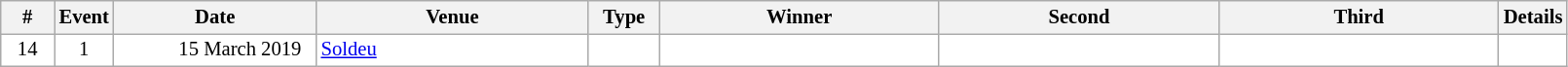<table class="wikitable plainrowheaders" style="background:#fff; font-size:86%; line-height:16px; border:grey solid 1px; border-collapse:collapse;">
<tr>
<th style="width:30px;">#</th>
<th style="width:33px;">Event</th>
<th style="width:132px;">Date</th>
<th style="width:180px;">Venue</th>
<th style="width:42px;">Type</th>
<th style="width:185px;">Winner</th>
<th style="width:185px;">Second</th>
<th style="width:185px;">Third</th>
<th style="width:10px;">Details</th>
</tr>
<tr>
<td align=center>14</td>
<td align=center>1</td>
<td align=right>15 March 2019  </td>
<td> <a href='#'>Soldeu</a></td>
<td align=right> </td>
<td style="vertical-align: top;"></td>
<td style="vertical-align: top;"></td>
<td style="vertical-align: top;"></td>
<td></td>
</tr>
</table>
